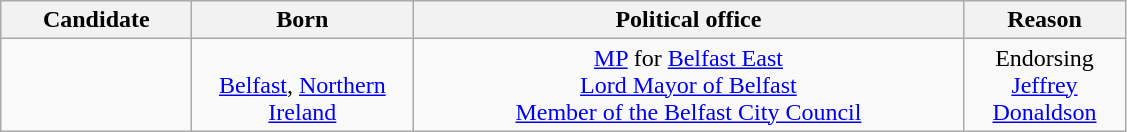<table class="wikitable sortable" style="text-align:center">
<tr>
<th scope="col" style="width: 120px;">Candidate</th>
<th scope="col" style="width: 140px;">Born</th>
<th scope="col" style="width: 360px;">Political office</th>
<th scope="col" style="width: 100px;">Reason</th>
</tr>
<tr>
<td><br></td>
<td><br><a href='#'>Belfast</a>, <a href='#'>Northern Ireland</a></td>
<td><a href='#'>MP</a> for <a href='#'>Belfast East</a>  <br> <a href='#'>Lord Mayor of Belfast</a>  <br> <a href='#'>Member of the Belfast City Council</a> </td>
<td>Endorsing <a href='#'>Jeffrey Donaldson</a></td>
</tr>
</table>
